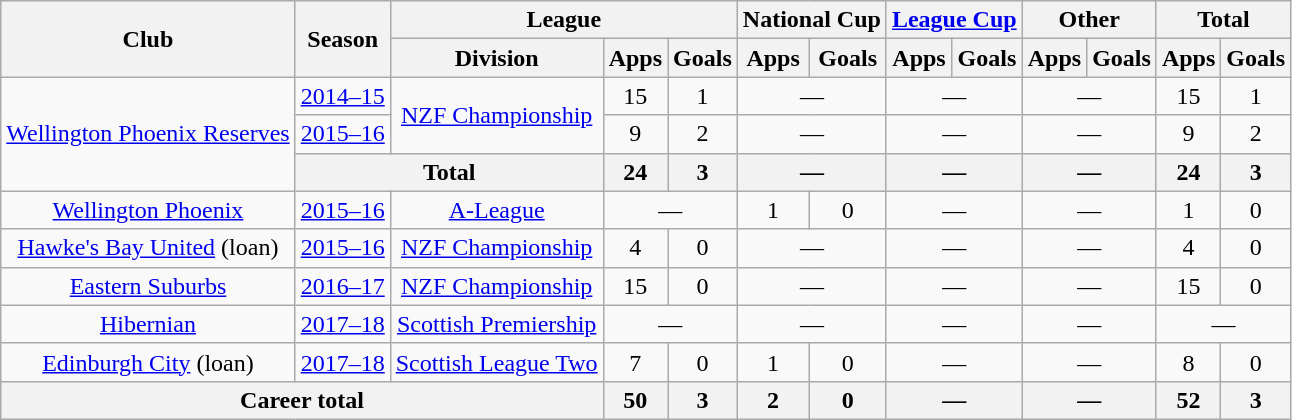<table class=wikitable style="text-align:center">
<tr>
<th rowspan=2>Club</th>
<th rowspan=2>Season</th>
<th colspan=3>League</th>
<th colspan=2>National Cup</th>
<th colspan=2><a href='#'>League Cup</a></th>
<th colspan=2>Other</th>
<th colspan=2>Total</th>
</tr>
<tr>
<th>Division</th>
<th>Apps</th>
<th>Goals</th>
<th>Apps</th>
<th>Goals</th>
<th>Apps</th>
<th>Goals</th>
<th>Apps</th>
<th>Goals</th>
<th>Apps</th>
<th>Goals</th>
</tr>
<tr>
<td rowspan="3"><a href='#'>Wellington Phoenix Reserves</a></td>
<td><a href='#'>2014–15</a></td>
<td rowspan="2"><a href='#'>NZF Championship</a></td>
<td>15</td>
<td>1</td>
<td colspan="2">—</td>
<td colspan="2">—</td>
<td colspan="2">—</td>
<td>15</td>
<td>1</td>
</tr>
<tr>
<td><a href='#'>2015–16</a></td>
<td>9</td>
<td>2</td>
<td colspan="2">—</td>
<td colspan="2">—</td>
<td colspan="2">—</td>
<td>9</td>
<td>2</td>
</tr>
<tr>
<th colspan="2">Total</th>
<th>24</th>
<th>3</th>
<th colspan="2">—</th>
<th colspan="2">—</th>
<th colspan="2">—</th>
<th>24</th>
<th>3</th>
</tr>
<tr>
<td><a href='#'>Wellington Phoenix</a></td>
<td><a href='#'>2015–16</a></td>
<td><a href='#'>A-League</a></td>
<td colspan="2">—</td>
<td>1</td>
<td>0</td>
<td colspan="2">—</td>
<td colspan="2">—</td>
<td>1</td>
<td>0</td>
</tr>
<tr>
<td><a href='#'>Hawke's Bay United</a> (loan)</td>
<td><a href='#'>2015–16</a></td>
<td><a href='#'>NZF Championship</a></td>
<td>4</td>
<td>0</td>
<td colspan="2">—</td>
<td colspan="2">—</td>
<td colspan="2">—</td>
<td>4</td>
<td>0</td>
</tr>
<tr>
<td><a href='#'>Eastern Suburbs</a></td>
<td><a href='#'>2016–17</a></td>
<td><a href='#'>NZF Championship</a></td>
<td>15</td>
<td>0</td>
<td colspan="2">—</td>
<td colspan="2">—</td>
<td colspan="2">—</td>
<td>15</td>
<td>0</td>
</tr>
<tr>
<td><a href='#'>Hibernian</a></td>
<td><a href='#'>2017–18</a></td>
<td><a href='#'>Scottish Premiership</a></td>
<td colspan="2">—</td>
<td colspan="2">—</td>
<td colspan="2">—</td>
<td colspan="2">—</td>
<td colspan="2">—</td>
</tr>
<tr>
<td><a href='#'>Edinburgh City</a> (loan)</td>
<td><a href='#'>2017–18</a></td>
<td><a href='#'>Scottish League Two</a></td>
<td>7</td>
<td>0</td>
<td>1</td>
<td>0</td>
<td colspan="2">—</td>
<td colspan="2">—</td>
<td>8</td>
<td>0</td>
</tr>
<tr>
<th colspan="3">Career total</th>
<th>50</th>
<th>3</th>
<th>2</th>
<th>0</th>
<th colspan="2">—</th>
<th colspan="2">—</th>
<th>52</th>
<th>3</th>
</tr>
</table>
